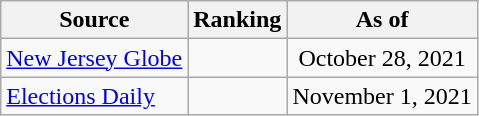<table class="wikitable" style="text-align:center">
<tr>
<th>Source</th>
<th>Ranking</th>
<th>As of</th>
</tr>
<tr>
<td align=left><a href='#'>New Jersey Globe</a></td>
<td></td>
<td>October 28, 2021</td>
</tr>
<tr>
<td align=left><a href='#'>Elections Daily</a></td>
<td></td>
<td>November 1, 2021</td>
</tr>
</table>
